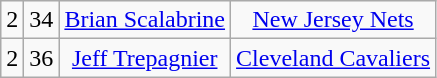<table class="wikitable">
<tr style="text-align:center;" bgcolor="">
<td>2</td>
<td>34</td>
<td><a href='#'>Brian Scalabrine</a></td>
<td><a href='#'>New Jersey Nets</a></td>
</tr>
<tr style="text-align:center;" bgcolor="">
<td>2</td>
<td>36</td>
<td><a href='#'>Jeff Trepagnier</a></td>
<td><a href='#'>Cleveland Cavaliers</a></td>
</tr>
</table>
